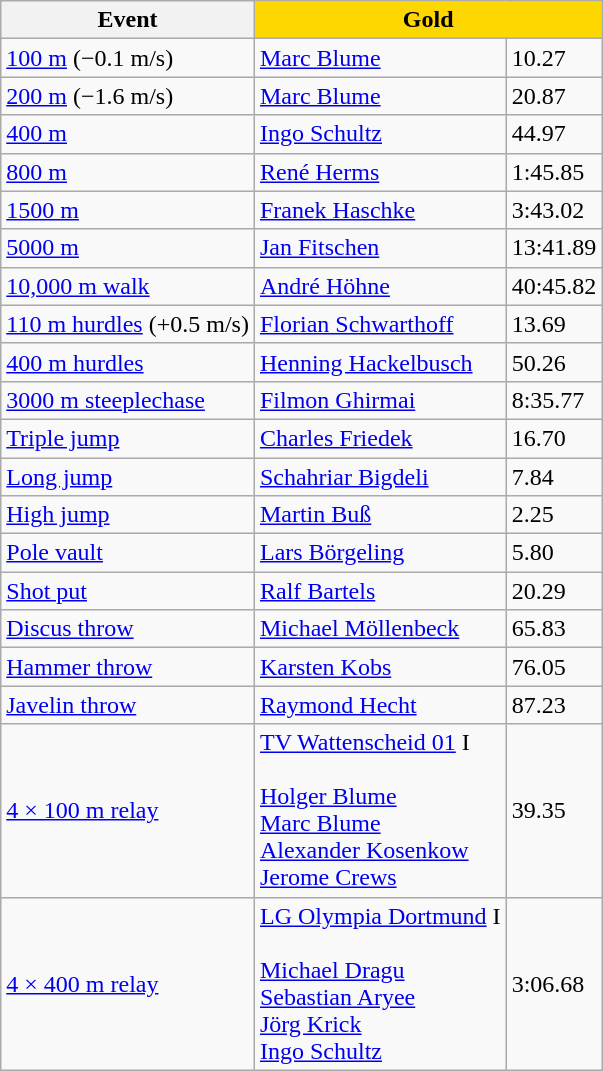<table class="wikitable">
<tr>
<th>Event</th>
<th style="background:gold;" colspan=2>Gold</th>
</tr>
<tr>
<td><a href='#'>100 m</a> (−0.1 m/s)</td>
<td><a href='#'>Marc Blume</a></td>
<td>10.27</td>
</tr>
<tr>
<td><a href='#'>200 m</a> (−1.6 m/s)</td>
<td><a href='#'>Marc Blume</a></td>
<td>20.87</td>
</tr>
<tr>
<td><a href='#'>400 m</a></td>
<td><a href='#'>Ingo Schultz</a></td>
<td>44.97</td>
</tr>
<tr>
<td><a href='#'>800 m</a></td>
<td><a href='#'>René Herms</a></td>
<td>1:45.85 </td>
</tr>
<tr>
<td><a href='#'>1500 m</a></td>
<td><a href='#'>Franek Haschke</a></td>
<td>3:43.02</td>
</tr>
<tr>
<td><a href='#'>5000 m</a></td>
<td><a href='#'>Jan Fitschen</a></td>
<td>13:41.89</td>
</tr>
<tr>
<td><a href='#'>10,000 m walk</a></td>
<td><a href='#'>André Höhne</a></td>
<td>40:45.82 </td>
</tr>
<tr>
<td><a href='#'>110 m hurdles</a> (+0.5 m/s)</td>
<td><a href='#'>Florian Schwarthoff</a></td>
<td>13.69</td>
</tr>
<tr>
<td><a href='#'>400 m hurdles</a></td>
<td><a href='#'>Henning Hackelbusch</a></td>
<td>50.26 </td>
</tr>
<tr>
<td><a href='#'>3000 m steeplechase</a></td>
<td><a href='#'>Filmon Ghirmai</a></td>
<td>8:35.77</td>
</tr>
<tr>
<td><a href='#'>Triple jump</a></td>
<td><a href='#'>Charles Friedek</a></td>
<td>16.70</td>
</tr>
<tr>
<td><a href='#'>Long jump</a></td>
<td><a href='#'>Schahriar Bigdeli</a></td>
<td>7.84</td>
</tr>
<tr>
<td><a href='#'>High jump</a></td>
<td><a href='#'>Martin Buß</a></td>
<td>2.25</td>
</tr>
<tr>
<td><a href='#'>Pole vault</a></td>
<td><a href='#'>Lars Börgeling</a></td>
<td>5.80</td>
</tr>
<tr>
<td><a href='#'>Shot put</a></td>
<td><a href='#'>Ralf Bartels</a></td>
<td>20.29</td>
</tr>
<tr>
<td><a href='#'>Discus throw</a></td>
<td><a href='#'>Michael Möllenbeck</a></td>
<td>65.83</td>
</tr>
<tr>
<td><a href='#'>Hammer throw</a></td>
<td><a href='#'>Karsten Kobs</a></td>
<td>76.05</td>
</tr>
<tr>
<td><a href='#'>Javelin throw</a></td>
<td><a href='#'>Raymond Hecht</a></td>
<td>87.23</td>
</tr>
<tr>
<td><a href='#'>4 × 100 m relay</a></td>
<td><a href='#'>TV Wattenscheid 01</a> I <br><br><a href='#'>Holger Blume</a> <br>
<a href='#'>Marc Blume</a> <br>
<a href='#'>Alexander Kosenkow</a> <br>
<a href='#'>Jerome Crews</a></td>
<td>39.35</td>
</tr>
<tr>
<td><a href='#'>4 × 400 m relay</a></td>
<td><a href='#'>LG Olympia Dortmund</a> I <br><br><a href='#'>Michael Dragu</a> <br>
<a href='#'>Sebastian Aryee</a> <br>
<a href='#'>Jörg Krick</a> <br>
<a href='#'>Ingo Schultz</a></td>
<td>3:06.68</td>
</tr>
</table>
